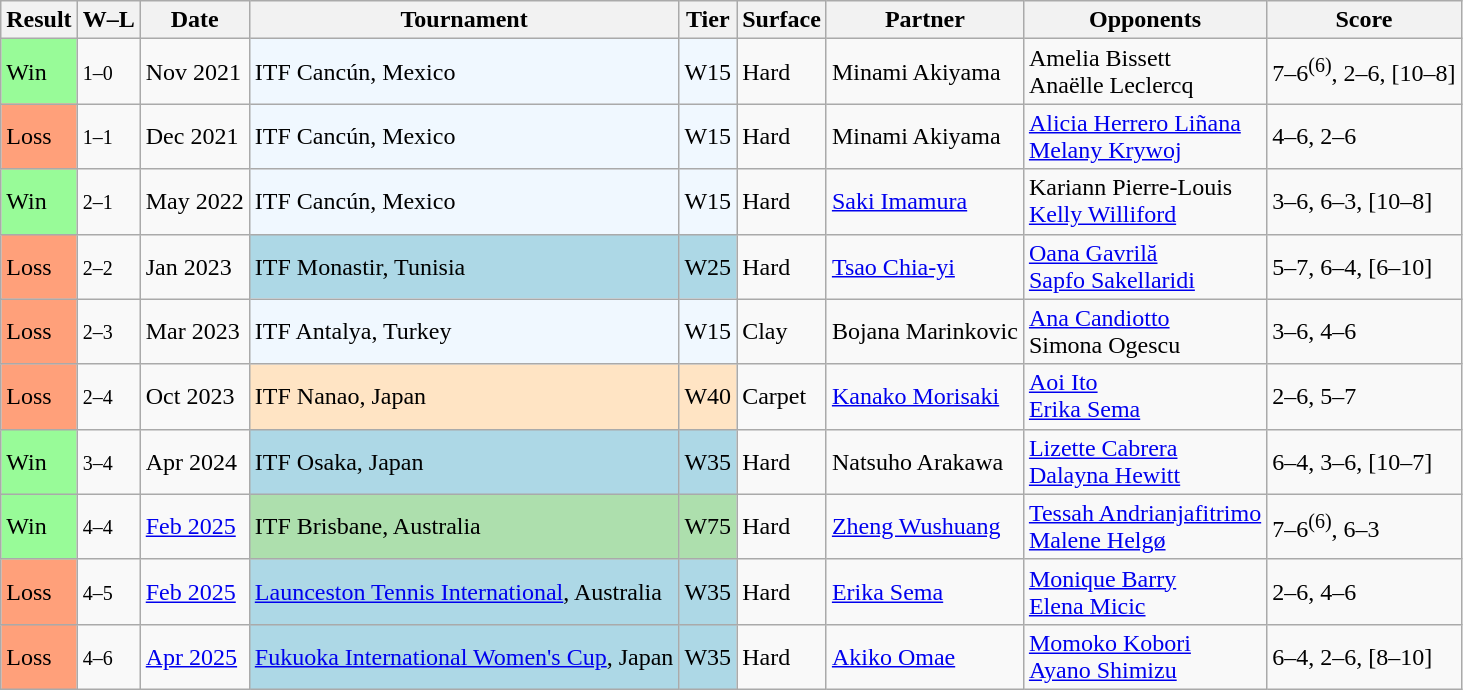<table class="sortable wikitable">
<tr>
<th>Result</th>
<th class="unsortable">W–L</th>
<th>Date</th>
<th>Tournament</th>
<th>Tier</th>
<th>Surface</th>
<th>Partner</th>
<th>Opponents</th>
<th class="unsortable">Score</th>
</tr>
<tr>
<td style="background:#98fb98;">Win</td>
<td><small>1–0</small></td>
<td>Nov 2021</td>
<td style="background:#f0f8ff;">ITF Cancún, Mexico</td>
<td style="background:#f0f8ff;">W15</td>
<td>Hard</td>
<td> Minami Akiyama</td>
<td> Amelia Bissett <br>  Anaëlle Leclercq</td>
<td>7–6<sup>(6)</sup>, 2–6, [10–8]</td>
</tr>
<tr>
<td style="background:#ffa07a">Loss</td>
<td><small>1–1</small></td>
<td>Dec 2021</td>
<td style="background:#f0f8ff;">ITF Cancún, Mexico</td>
<td style="background:#f0f8ff;">W15</td>
<td>Hard</td>
<td> Minami Akiyama</td>
<td> <a href='#'>Alicia Herrero Liñana</a> <br>  <a href='#'>Melany Krywoj</a></td>
<td>4–6, 2–6</td>
</tr>
<tr>
<td style="background:#98fb98;">Win</td>
<td><small>2–1</small></td>
<td>May 2022</td>
<td style="background:#f0f8ff;">ITF Cancún, Mexico</td>
<td style="background:#f0f8ff;">W15</td>
<td>Hard</td>
<td> <a href='#'>Saki Imamura</a></td>
<td> Kariann Pierre-Louis <br> <a href='#'>Kelly Williford</a></td>
<td>3–6, 6–3, [10–8]</td>
</tr>
<tr>
<td bgcolor="FFA07A">Loss</td>
<td><small>2–2</small></td>
<td>Jan 2023</td>
<td style="background:lightblue;">ITF Monastir, Tunisia</td>
<td style="background:lightblue;">W25</td>
<td>Hard</td>
<td> <a href='#'>Tsao Chia-yi</a></td>
<td> <a href='#'>Oana Gavrilă</a> <br>  <a href='#'>Sapfo Sakellaridi</a></td>
<td>5–7, 6–4, [6–10]</td>
</tr>
<tr>
<td style="background:#ffa07a">Loss</td>
<td><small>2–3</small></td>
<td>Mar 2023</td>
<td style="background:#f0f8ff;">ITF Antalya, Turkey</td>
<td style="background:#f0f8ff;">W15</td>
<td>Clay</td>
<td> Bojana Marinkovic</td>
<td> <a href='#'>Ana Candiotto</a> <br>  Simona Ogescu</td>
<td>3–6, 4–6</td>
</tr>
<tr>
<td style="background:#ffa07a;">Loss</td>
<td><small>2–4</small></td>
<td>Oct 2023</td>
<td style="background:#ffe4c4;">ITF Nanao, Japan</td>
<td style="background:#ffe4c4;">W40</td>
<td>Carpet</td>
<td> <a href='#'>Kanako Morisaki</a></td>
<td> <a href='#'>Aoi Ito</a> <br>  <a href='#'>Erika Sema</a></td>
<td>2–6, 5–7</td>
</tr>
<tr>
<td style="background:#98fb98;">Win</td>
<td><small>3–4</small></td>
<td>Apr 2024</td>
<td style="background:lightblue;">ITF Osaka, Japan</td>
<td style="background:lightblue;">W35</td>
<td>Hard</td>
<td> Natsuho Arakawa</td>
<td> <a href='#'>Lizette Cabrera</a> <br>  <a href='#'>Dalayna Hewitt</a></td>
<td>6–4, 3–6, [10–7]</td>
</tr>
<tr>
<td style="background:#98fb98;">Win</td>
<td><small>4–4</small></td>
<td><a href='#'>Feb 2025</a></td>
<td style="background:#addfad;">ITF Brisbane, Australia</td>
<td style="background:#addfad;">W75</td>
<td>Hard</td>
<td> <a href='#'>Zheng Wushuang</a></td>
<td> <a href='#'>Tessah Andrianjafitrimo</a> <br>  <a href='#'>Malene Helgø</a></td>
<td>7–6<sup>(6)</sup>, 6–3</td>
</tr>
<tr>
<td bgcolor="FFA07A">Loss</td>
<td><small>4–5</small></td>
<td><a href='#'>Feb 2025</a></td>
<td style="background:lightblue;"><a href='#'>Launceston Tennis International</a>, Australia</td>
<td style="background:lightblue;">W35</td>
<td>Hard</td>
<td> <a href='#'>Erika Sema</a></td>
<td> <a href='#'>Monique Barry</a> <br>  <a href='#'>Elena Micic</a></td>
<td>2–6, 4–6</td>
</tr>
<tr>
<td bgcolor="FFA07A">Loss</td>
<td><small>4–6</small></td>
<td><a href='#'>Apr 2025</a></td>
<td style="background:lightblue;"><a href='#'>Fukuoka International Women's Cup</a>, Japan</td>
<td style="background:lightblue;">W35</td>
<td>Hard</td>
<td> <a href='#'>Akiko Omae</a></td>
<td> <a href='#'>Momoko Kobori</a> <br>  <a href='#'>Ayano Shimizu</a></td>
<td>6–4, 2–6, [8–10]</td>
</tr>
</table>
